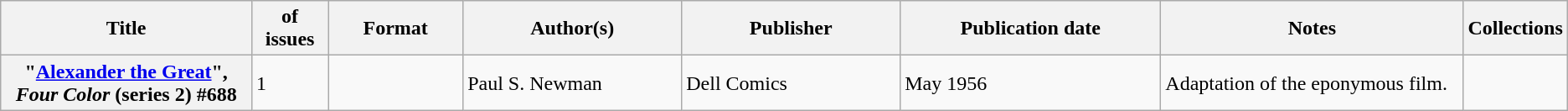<table class="wikitable">
<tr>
<th>Title</th>
<th style="width:40pt"> of issues</th>
<th style="width:75pt">Format</th>
<th style="width:125pt">Author(s)</th>
<th style="width:125pt">Publisher</th>
<th style="width:150pt">Publication date</th>
<th style="width:175pt">Notes</th>
<th>Collections</th>
</tr>
<tr>
<th>"<a href='#'>Alexander the Great</a>", <em>Four Color</em> (series 2) #688</th>
<td>1</td>
<td></td>
<td>Paul S. Newman</td>
<td>Dell Comics</td>
<td>May 1956</td>
<td>Adaptation of the eponymous film.</td>
<td></td>
</tr>
</table>
